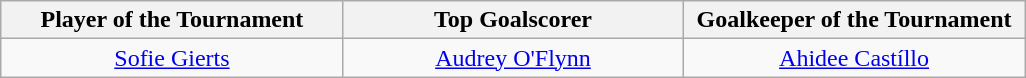<table class=wikitable style="margin:auto; text-align:center">
<tr>
<th style="width: 220px;">Player of the Tournament</th>
<th style="width: 220px;">Top Goalscorer</th>
<th style="width: 220px;">Goalkeeper of the Tournament</th>
</tr>
<tr>
<td> <a href='#'>Sofie Gierts</a></td>
<td> <a href='#'>Audrey O'Flynn</a></td>
<td> <a href='#'>Ahidee Castíllo</a></td>
</tr>
</table>
